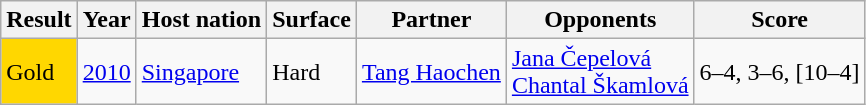<table class="sortable wikitable">
<tr>
<th>Result</th>
<th>Year</th>
<th>Host nation</th>
<th>Surface</th>
<th>Partner</th>
<th>Opponents</th>
<th>Score</th>
</tr>
<tr>
<td style="background:gold;">Gold</td>
<td><a href='#'>2010</a></td>
<td><a href='#'>Singapore</a></td>
<td>Hard</td>
<td> <a href='#'>Tang Haochen</a></td>
<td> <a href='#'>Jana Čepelová</a> <br>  <a href='#'>Chantal Škamlová</a></td>
<td>6–4, 3–6, [10–4]</td>
</tr>
</table>
